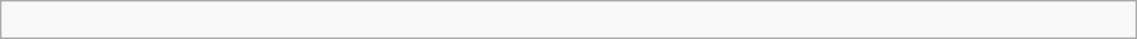<table class="wikitable" width="60%">
<tr>
<td><br></td>
</tr>
</table>
